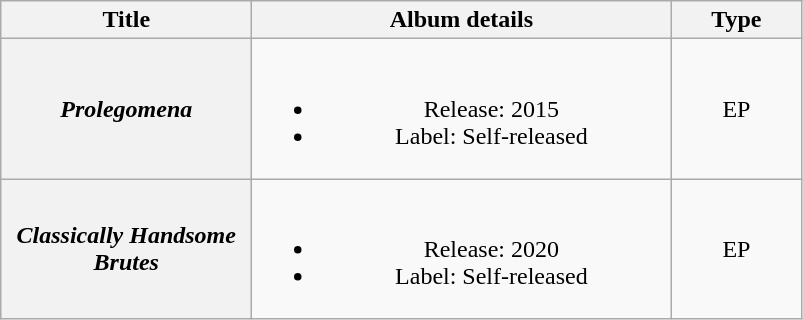<table class="wikitable plainrowheaders" style="text-align:center;">
<tr>
<th scope="col" style="width:10em;">Title</th>
<th scope="col" style="width:17em;">Album details</th>
<th scope="col" style="width:5em;">Type</th>
</tr>
<tr>
<th scope="row"><em>Prolegomena</em></th>
<td><br><ul><li>Release: 2015</li><li>Label: Self-released</li></ul></td>
<td>EP</td>
</tr>
<tr>
<th scope="row"><em>Classically Handsome Brutes</em></th>
<td><br><ul><li>Release: 2020</li><li>Label: Self-released</li></ul></td>
<td>EP</td>
</tr>
</table>
